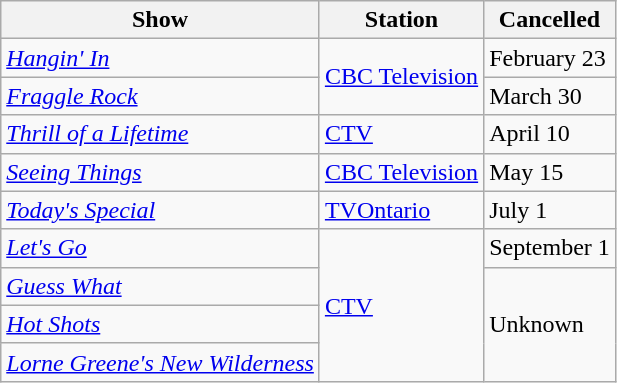<table class="wikitable">
<tr>
<th>Show</th>
<th>Station</th>
<th>Cancelled</th>
</tr>
<tr>
<td><em><a href='#'>Hangin' In</a></em></td>
<td rowspan="2"><a href='#'>CBC Television</a></td>
<td>February 23</td>
</tr>
<tr>
<td><em><a href='#'>Fraggle Rock</a></em></td>
<td>March 30</td>
</tr>
<tr>
<td><em><a href='#'>Thrill of a Lifetime</a></em></td>
<td><a href='#'>CTV</a></td>
<td>April 10</td>
</tr>
<tr>
<td><em><a href='#'>Seeing Things</a></em></td>
<td><a href='#'>CBC Television</a></td>
<td>May 15</td>
</tr>
<tr>
<td><em><a href='#'>Today's Special</a></em></td>
<td><a href='#'>TVOntario</a></td>
<td>July 1</td>
</tr>
<tr>
<td><em><a href='#'>Let's Go</a></em></td>
<td rowspan="4"><a href='#'>CTV</a></td>
<td>September 1</td>
</tr>
<tr>
<td><em><a href='#'>Guess What</a></em></td>
<td rowspan="3">Unknown</td>
</tr>
<tr>
<td><em><a href='#'>Hot Shots</a></em></td>
</tr>
<tr>
<td><em><a href='#'>Lorne Greene's New Wilderness</a></em></td>
</tr>
</table>
